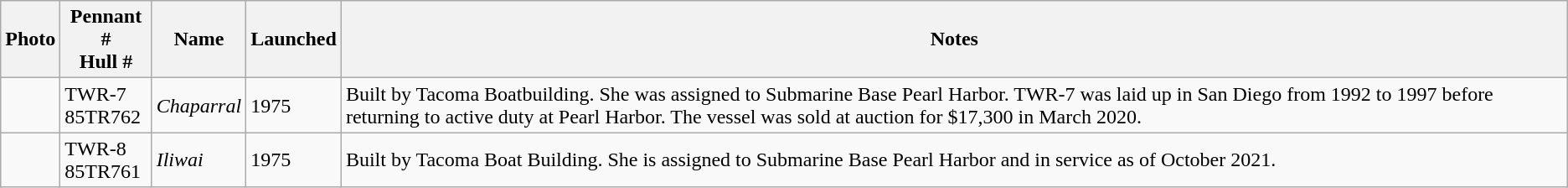<table class="wikitable">
<tr>
<th>Photo</th>
<th>Pennant #<br>Hull #</th>
<th>Name</th>
<th>Launched</th>
<th>Notes</th>
</tr>
<tr>
<td></td>
<td>TWR-7<br>85TR762</td>
<td><em>Chaparral</em></td>
<td>1975</td>
<td>Built by Tacoma Boatbuilding.  She was assigned to Submarine Base Pearl Harbor.  TWR-7 was laid up in San Diego from 1992 to 1997 before returning to active duty at Pearl Harbor.  The vessel was sold at auction for $17,300 in March 2020.</td>
</tr>
<tr>
<td></td>
<td>TWR-8<br>85TR761</td>
<td><em>Iliwai</em></td>
<td>1975</td>
<td>Built by Tacoma Boat Building.  She is assigned to Submarine Base Pearl Harbor and in service as of October 2021.</td>
</tr>
</table>
